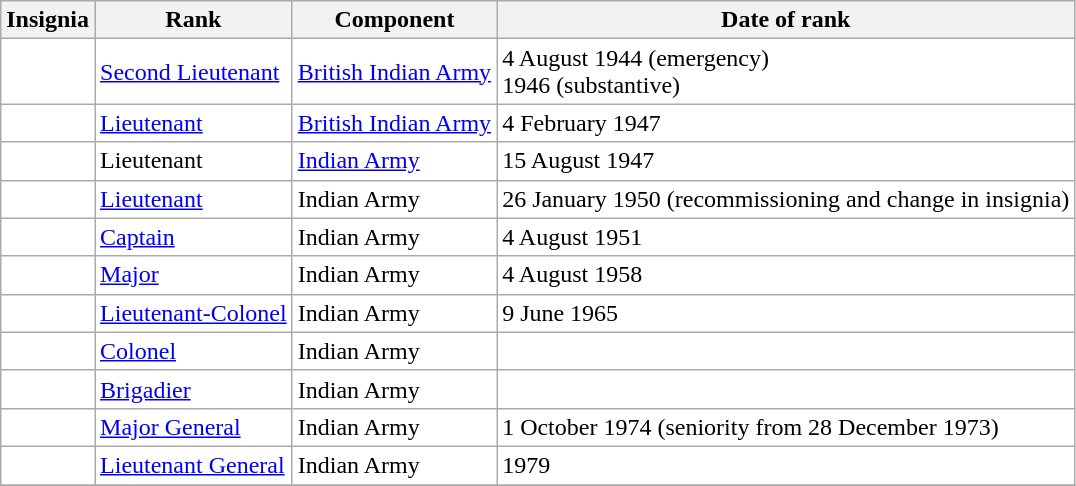<table class="wikitable" style="background:white">
<tr>
<th>Insignia</th>
<th>Rank</th>
<th>Component</th>
<th>Date of rank</th>
</tr>
<tr>
<td align="center"></td>
<td><a href='#'>Second Lieutenant</a></td>
<td><a href='#'>British Indian Army</a></td>
<td>4 August 1944 (emergency)<br>1946 (substantive)</td>
</tr>
<tr>
<td align="center"></td>
<td><a href='#'>Lieutenant</a></td>
<td><a href='#'>British Indian Army</a></td>
<td>4 February 1947</td>
</tr>
<tr>
<td align="center"></td>
<td>Lieutenant</td>
<td><a href='#'>Indian Army</a></td>
<td>15 August 1947</td>
</tr>
<tr>
<td align="center"></td>
<td><a href='#'>Lieutenant</a></td>
<td>Indian Army</td>
<td>26 January 1950 (recommissioning and change in insignia)</td>
</tr>
<tr>
<td align="center"></td>
<td><a href='#'>Captain</a></td>
<td>Indian Army</td>
<td>4 August 1951</td>
</tr>
<tr>
<td align="center"></td>
<td><a href='#'>Major</a></td>
<td>Indian Army</td>
<td>4 August 1958</td>
</tr>
<tr>
<td align="center"></td>
<td><a href='#'>Lieutenant-Colonel</a></td>
<td>Indian Army</td>
<td>9 June 1965</td>
</tr>
<tr>
<td align="center"></td>
<td><a href='#'>Colonel</a></td>
<td>Indian Army</td>
<td></td>
</tr>
<tr>
<td align="center"></td>
<td><a href='#'>Brigadier</a></td>
<td>Indian Army</td>
<td></td>
</tr>
<tr>
<td align="center"></td>
<td><a href='#'>Major General</a></td>
<td>Indian Army</td>
<td>1 October 1974 (seniority from 28 December 1973)</td>
</tr>
<tr>
<td align="center"></td>
<td><a href='#'>Lieutenant General</a></td>
<td>Indian Army</td>
<td>1979</td>
</tr>
<tr>
</tr>
</table>
